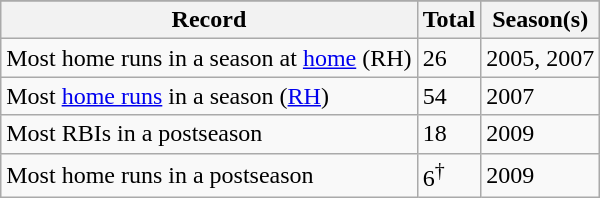<table class="wikitable">
<tr>
</tr>
<tr>
<th>Record</th>
<th>Total</th>
<th>Season(s)</th>
</tr>
<tr>
<td>Most home runs in a season at <a href='#'>home</a> (RH)</td>
<td>26</td>
<td>2005, 2007</td>
</tr>
<tr>
<td>Most <a href='#'>home runs</a> in a season (<a href='#'>RH</a>)</td>
<td>54</td>
<td>2007</td>
</tr>
<tr>
<td>Most RBIs in a postseason</td>
<td>18</td>
<td>2009</td>
</tr>
<tr>
<td>Most home runs in a postseason</td>
<td>6<sup>†</sup></td>
<td>2009</td>
</tr>
</table>
